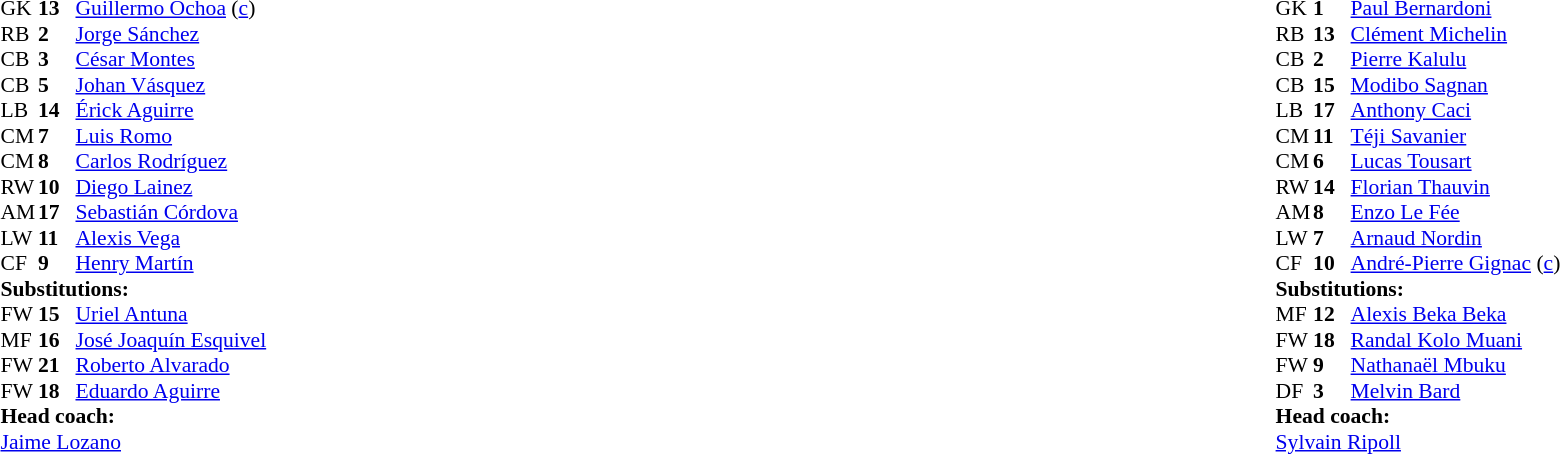<table width="100%">
<tr>
<td valign="top" width="40%"><br><table style="font-size:90%" cellspacing="0" cellpadding="0">
<tr>
<th width=25></th>
<th width=25></th>
</tr>
<tr>
<td>GK</td>
<td><strong>13</strong></td>
<td><a href='#'>Guillermo Ochoa</a> (<a href='#'>c</a>)</td>
</tr>
<tr>
<td>RB</td>
<td><strong>2</strong></td>
<td><a href='#'>Jorge Sánchez</a></td>
</tr>
<tr>
<td>CB</td>
<td><strong>3</strong></td>
<td><a href='#'>César Montes</a></td>
</tr>
<tr>
<td>CB</td>
<td><strong>5</strong></td>
<td><a href='#'>Johan Vásquez</a></td>
</tr>
<tr>
<td>LB</td>
<td><strong>14</strong></td>
<td><a href='#'>Érick Aguirre</a></td>
</tr>
<tr>
<td>CM</td>
<td><strong>7</strong></td>
<td><a href='#'>Luis Romo</a></td>
</tr>
<tr>
<td>CM</td>
<td><strong>8</strong></td>
<td><a href='#'>Carlos Rodríguez</a></td>
</tr>
<tr>
<td>RW</td>
<td><strong>10</strong></td>
<td><a href='#'>Diego Lainez</a></td>
<td></td>
<td></td>
</tr>
<tr>
<td>AM</td>
<td><strong>17</strong></td>
<td><a href='#'>Sebastián Córdova</a></td>
<td></td>
<td></td>
</tr>
<tr>
<td>LW</td>
<td><strong>11</strong></td>
<td><a href='#'>Alexis Vega</a></td>
<td></td>
<td></td>
</tr>
<tr>
<td>CF</td>
<td><strong>9</strong></td>
<td><a href='#'>Henry Martín</a></td>
<td></td>
<td></td>
</tr>
<tr>
<td colspan=3><strong>Substitutions:</strong></td>
</tr>
<tr>
<td>FW</td>
<td><strong>15</strong></td>
<td><a href='#'>Uriel Antuna</a></td>
<td></td>
<td></td>
</tr>
<tr>
<td>MF</td>
<td><strong>16</strong></td>
<td><a href='#'>José Joaquín Esquivel</a></td>
<td></td>
<td></td>
</tr>
<tr>
<td>FW</td>
<td><strong>21</strong></td>
<td><a href='#'>Roberto Alvarado</a></td>
<td></td>
<td></td>
</tr>
<tr>
<td>FW</td>
<td><strong>18</strong></td>
<td><a href='#'>Eduardo Aguirre</a></td>
<td></td>
<td></td>
</tr>
<tr>
<td colspan=3><strong>Head coach:</strong></td>
</tr>
<tr>
<td colspan=3><a href='#'>Jaime Lozano</a></td>
</tr>
</table>
</td>
<td valign="top"></td>
<td valign="top" width="50%"><br><table style="font-size:90%; margin:auto" cellspacing="0" cellpadding="0">
<tr>
<th width=25></th>
<th width=25></th>
</tr>
<tr>
<td>GK</td>
<td><strong>1</strong></td>
<td><a href='#'>Paul Bernardoni</a></td>
</tr>
<tr>
<td>RB</td>
<td><strong>13</strong></td>
<td><a href='#'>Clément Michelin</a></td>
<td></td>
</tr>
<tr>
<td>CB</td>
<td><strong>2</strong></td>
<td><a href='#'>Pierre Kalulu</a></td>
</tr>
<tr>
<td>CB</td>
<td><strong>15</strong></td>
<td><a href='#'>Modibo Sagnan</a></td>
</tr>
<tr>
<td>LB</td>
<td><strong>17</strong></td>
<td><a href='#'>Anthony Caci</a></td>
<td></td>
<td></td>
</tr>
<tr>
<td>CM</td>
<td><strong>11</strong></td>
<td><a href='#'>Téji Savanier</a></td>
</tr>
<tr>
<td>CM</td>
<td><strong>6</strong></td>
<td><a href='#'>Lucas Tousart</a></td>
<td></td>
<td></td>
</tr>
<tr>
<td>RW</td>
<td><strong>14</strong></td>
<td><a href='#'>Florian Thauvin</a></td>
<td></td>
<td></td>
</tr>
<tr>
<td>AM</td>
<td><strong>8</strong></td>
<td><a href='#'>Enzo Le Fée</a></td>
</tr>
<tr>
<td>LW</td>
<td><strong>7</strong></td>
<td><a href='#'>Arnaud Nordin</a></td>
<td></td>
<td></td>
</tr>
<tr>
<td>CF</td>
<td><strong>10</strong></td>
<td><a href='#'>André-Pierre Gignac</a> (<a href='#'>c</a>)</td>
</tr>
<tr>
<td colspan=3><strong>Substitutions:</strong></td>
</tr>
<tr>
<td>MF</td>
<td><strong>12</strong></td>
<td><a href='#'>Alexis Beka Beka</a></td>
<td></td>
<td></td>
</tr>
<tr>
<td>FW</td>
<td><strong>18</strong></td>
<td><a href='#'>Randal Kolo Muani</a></td>
<td></td>
<td></td>
</tr>
<tr>
<td>FW</td>
<td><strong>9</strong></td>
<td><a href='#'>Nathanaël Mbuku</a></td>
<td></td>
<td></td>
</tr>
<tr>
<td>DF</td>
<td><strong>3</strong></td>
<td><a href='#'>Melvin Bard</a></td>
<td></td>
<td></td>
</tr>
<tr>
<td colspan=3><strong>Head coach:</strong></td>
</tr>
<tr>
<td colspan=3><a href='#'>Sylvain Ripoll</a></td>
</tr>
</table>
</td>
</tr>
</table>
